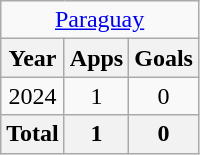<table class="wikitable" style="text-align:center">
<tr>
<td colspan="3"><a href='#'>Paraguay</a></td>
</tr>
<tr>
<th>Year</th>
<th>Apps</th>
<th>Goals</th>
</tr>
<tr>
<td>2024</td>
<td>1</td>
<td>0</td>
</tr>
<tr>
<th>Total</th>
<th>1</th>
<th>0</th>
</tr>
</table>
